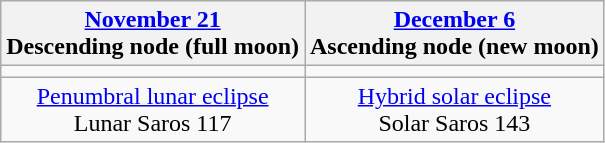<table class="wikitable">
<tr>
<th><a href='#'>November 21</a><br>Descending node (full moon)<br></th>
<th><a href='#'>December 6</a><br>Ascending node (new moon)<br></th>
</tr>
<tr>
<td></td>
<td></td>
</tr>
<tr align=center>
<td><a href='#'>Penumbral lunar eclipse</a><br>Lunar Saros 117</td>
<td><a href='#'>Hybrid solar eclipse</a><br>Solar Saros 143</td>
</tr>
</table>
